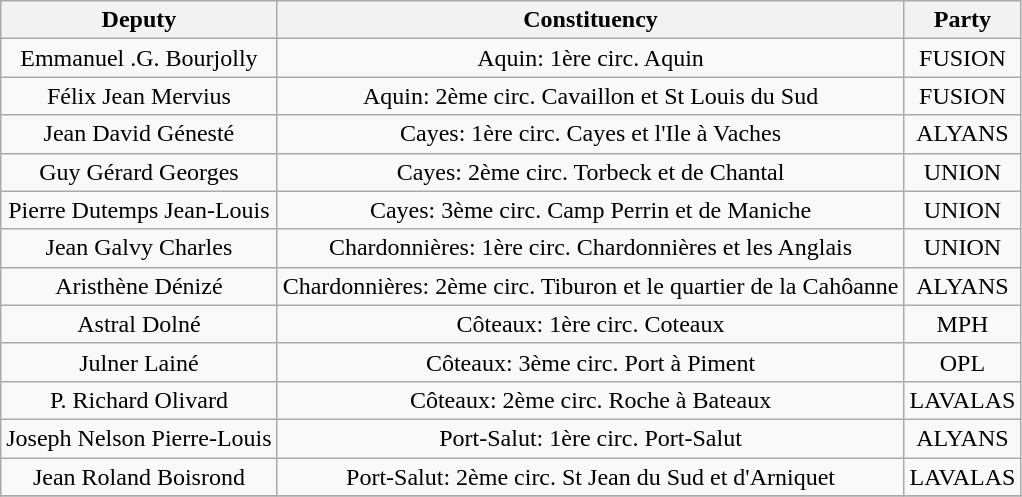<table class="wikitable" style="text-align:center;">
<tr>
<th>Deputy</th>
<th>Constituency</th>
<th>Party</th>
</tr>
<tr>
<td>Emmanuel .G. Bourjolly</td>
<td>Aquin: 1ère circ. Aquin</td>
<td>FUSION</td>
</tr>
<tr>
<td>Félix Jean Mervius</td>
<td>Aquin: 2ème circ. Cavaillon et St Louis du Sud</td>
<td>FUSION</td>
</tr>
<tr>
<td>Jean David Génesté</td>
<td>Cayes: 1ère circ. Cayes et l'Ile à Vaches</td>
<td>ALYANS</td>
</tr>
<tr>
<td>Guy Gérard Georges</td>
<td>Cayes: 2ème circ. Torbeck et de Chantal</td>
<td>UNION</td>
</tr>
<tr>
<td>Pierre Dutemps Jean-Louis</td>
<td>Cayes: 3ème circ. Camp Perrin et de Maniche</td>
<td>UNION</td>
</tr>
<tr>
<td>Jean Galvy Charles</td>
<td>Chardonnières: 1ère circ. Chardonnières et les Anglais</td>
<td>UNION</td>
</tr>
<tr>
<td>Aristhène Dénizé</td>
<td>Chardonnières: 2ème circ. Tiburon et le quartier de la Cahôanne</td>
<td>ALYANS</td>
</tr>
<tr>
<td>Astral Dolné</td>
<td>Côteaux: 1ère circ. Coteaux</td>
<td>MPH</td>
</tr>
<tr>
<td>Julner Lainé</td>
<td>Côteaux: 3ème circ. Port à Piment</td>
<td>OPL</td>
</tr>
<tr>
<td>P. Richard Olivard</td>
<td>Côteaux: 2ème circ. Roche à Bateaux</td>
<td>LAVALAS</td>
</tr>
<tr>
<td>Joseph Nelson Pierre-Louis</td>
<td>Port-Salut:  1ère circ. Port-Salut</td>
<td>ALYANS</td>
</tr>
<tr>
<td>Jean Roland Boisrond</td>
<td>Port-Salut: 2ème circ. St Jean du Sud et d'Arniquet</td>
<td>LAVALAS</td>
</tr>
<tr>
</tr>
</table>
